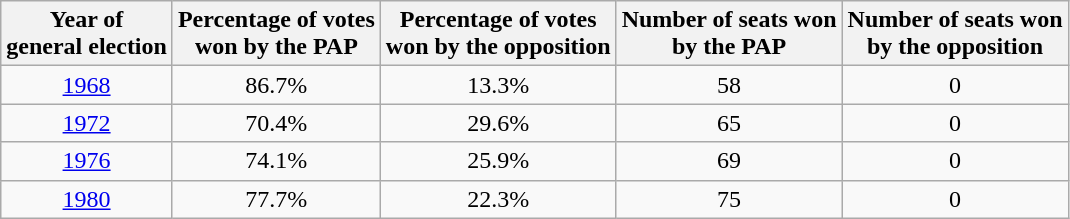<table class="wikitable" align="center" style="text-align:center;">
<tr>
<th>Year of<br>general election</th>
<th>Percentage of votes<br>won by the PAP</th>
<th>Percentage of votes<br>won by the opposition</th>
<th>Number of seats won<br>by the PAP</th>
<th>Number of seats won<br>by the opposition</th>
</tr>
<tr>
<td><a href='#'>1968</a></td>
<td>86.7%</td>
<td>13.3%</td>
<td>58</td>
<td>0</td>
</tr>
<tr>
<td><a href='#'>1972</a></td>
<td>70.4%</td>
<td>29.6%</td>
<td>65</td>
<td>0</td>
</tr>
<tr>
<td><a href='#'>1976</a></td>
<td>74.1%</td>
<td>25.9%</td>
<td>69</td>
<td>0</td>
</tr>
<tr>
<td><a href='#'>1980</a></td>
<td>77.7%</td>
<td>22.3%</td>
<td>75</td>
<td>0</td>
</tr>
</table>
